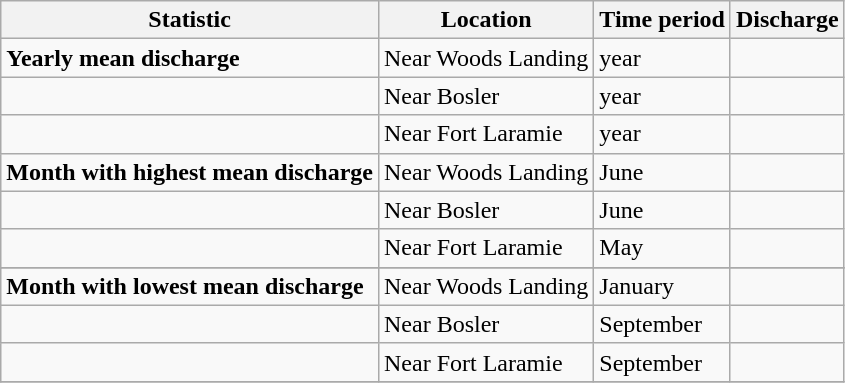<table class="wikitable unsortable">
<tr>
<th>Statistic</th>
<th>Location</th>
<th>Time period</th>
<th>Discharge</th>
</tr>
<tr>
<td><strong>Yearly mean discharge</strong></td>
<td>Near Woods Landing</td>
<td>year</td>
<td></td>
</tr>
<tr>
<td></td>
<td>Near Bosler</td>
<td>year</td>
<td></td>
</tr>
<tr>
<td></td>
<td>Near Fort Laramie</td>
<td>year</td>
<td></td>
</tr>
<tr>
<td><strong>Month with highest mean discharge</strong></td>
<td>Near Woods Landing</td>
<td>June</td>
<td></td>
</tr>
<tr>
<td></td>
<td>Near Bosler</td>
<td>June</td>
<td></td>
</tr>
<tr>
<td></td>
<td>Near Fort Laramie</td>
<td>May</td>
<td></td>
</tr>
<tr>
</tr>
<tr>
<td><strong>Month with lowest mean discharge</strong></td>
<td>Near Woods Landing</td>
<td>January</td>
<td></td>
</tr>
<tr>
<td></td>
<td>Near Bosler</td>
<td>September</td>
<td></td>
</tr>
<tr>
<td></td>
<td>Near Fort Laramie</td>
<td>September</td>
<td></td>
</tr>
<tr>
</tr>
</table>
